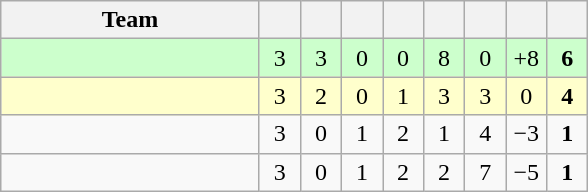<table class="wikitable" style="text-align:center;">
<tr>
<th width=165>Team</th>
<th width=20></th>
<th width=20></th>
<th width=20></th>
<th width=20></th>
<th width=20></th>
<th width=20></th>
<th width=20></th>
<th width=20></th>
</tr>
<tr style="background:#cfc;">
<td align="left"></td>
<td>3</td>
<td>3</td>
<td>0</td>
<td>0</td>
<td>8</td>
<td>0</td>
<td>+8</td>
<td><strong>6</strong></td>
</tr>
<tr style="background:#ffc;">
<td align="left"></td>
<td>3</td>
<td>2</td>
<td>0</td>
<td>1</td>
<td>3</td>
<td>3</td>
<td>0</td>
<td><strong>4</strong></td>
</tr>
<tr>
<td align="left"></td>
<td>3</td>
<td>0</td>
<td>1</td>
<td>2</td>
<td>1</td>
<td>4</td>
<td>−3</td>
<td><strong>1</strong></td>
</tr>
<tr>
<td align="left"></td>
<td>3</td>
<td>0</td>
<td>1</td>
<td>2</td>
<td>2</td>
<td>7</td>
<td>−5</td>
<td><strong>1</strong></td>
</tr>
</table>
